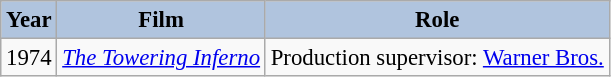<table class="wikitable" style="font-size:95%;">
<tr>
<th style="background:#B0C4DE;">Year</th>
<th style="background:#B0C4DE;">Film</th>
<th style="background:#B0C4DE;">Role</th>
</tr>
<tr>
<td>1974</td>
<td><em><a href='#'>The Towering Inferno</a></em></td>
<td>Production supervisor: <a href='#'>Warner Bros.</a></td>
</tr>
</table>
